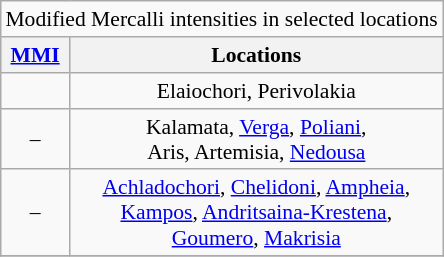<table class="wikitable" style="float: right; text-align: center; font-size:90%">
<tr>
<td colspan="2" style="text-align: center;">Modified Mercalli intensities in selected locations</td>
</tr>
<tr>
<th><a href='#'>MMI</a></th>
<th>Locations</th>
</tr>
<tr>
<td></td>
<td>Elaiochori, Perivolakia</td>
</tr>
<tr>
<td>–</td>
<td>Kalamata, <a href='#'>Verga</a>, <a href='#'>Poliani</a>,<br>Aris, Artemisia, <a href='#'>Nedousa</a></td>
</tr>
<tr>
<td>–</td>
<td><a href='#'>Achladochori</a>, <a href='#'>Chelidoni</a>, <a href='#'>Ampheia</a>,<br><a href='#'>Kampos</a>, <a href='#'>Andritsaina-Krestena</a>,<br><a href='#'>Goumero</a>, <a href='#'>Makrisia</a></td>
</tr>
<tr>
</tr>
</table>
